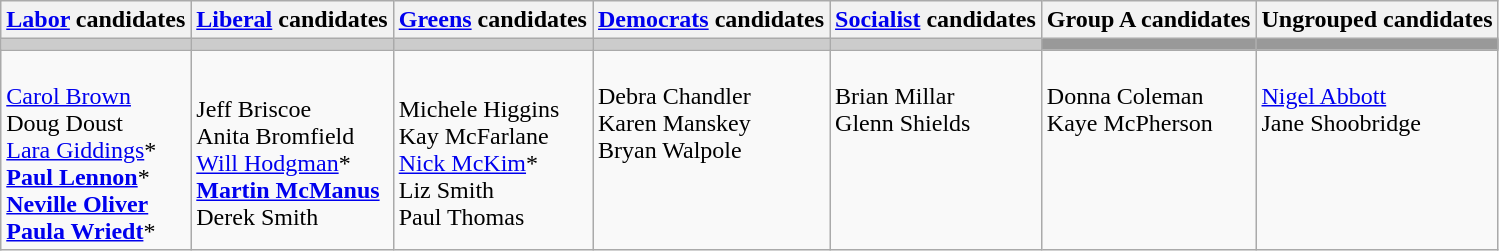<table class="wikitable">
<tr>
<th><a href='#'>Labor</a> candidates</th>
<th><a href='#'>Liberal</a> candidates</th>
<th><a href='#'>Greens</a> candidates</th>
<th><a href='#'>Democrats</a> candidates</th>
<th><a href='#'>Socialist</a> candidates</th>
<th>Group A candidates</th>
<th>Ungrouped candidates</th>
</tr>
<tr bgcolor="#cccccc">
<td></td>
<td></td>
<td></td>
<td></td>
<td></td>
<td bgcolor="#999999"></td>
<td bgcolor="#999999"></td>
</tr>
<tr>
<td><br><a href='#'>Carol Brown</a><br>
Doug Doust<br>
<a href='#'>Lara Giddings</a>*<br>
<strong><a href='#'>Paul Lennon</a></strong>*<br>
<strong><a href='#'>Neville Oliver</a></strong><br>
<strong><a href='#'>Paula Wriedt</a></strong>*</td>
<td><br>Jeff Briscoe<br>
Anita Bromfield<br>
<a href='#'>Will Hodgman</a>*<br>
<strong><a href='#'>Martin McManus</a></strong><br>
Derek Smith</td>
<td><br>Michele Higgins<br>
Kay McFarlane<br>
<a href='#'>Nick McKim</a>*<br>
Liz Smith<br>
Paul Thomas</td>
<td valign=top><br>Debra Chandler<br>
Karen Manskey<br>
Bryan Walpole</td>
<td valign=top><br>Brian Millar<br>
Glenn Shields</td>
<td valign=top><br>Donna Coleman<br>
Kaye McPherson</td>
<td valign=top><br><a href='#'>Nigel Abbott</a><br>
Jane Shoobridge</td>
</tr>
</table>
